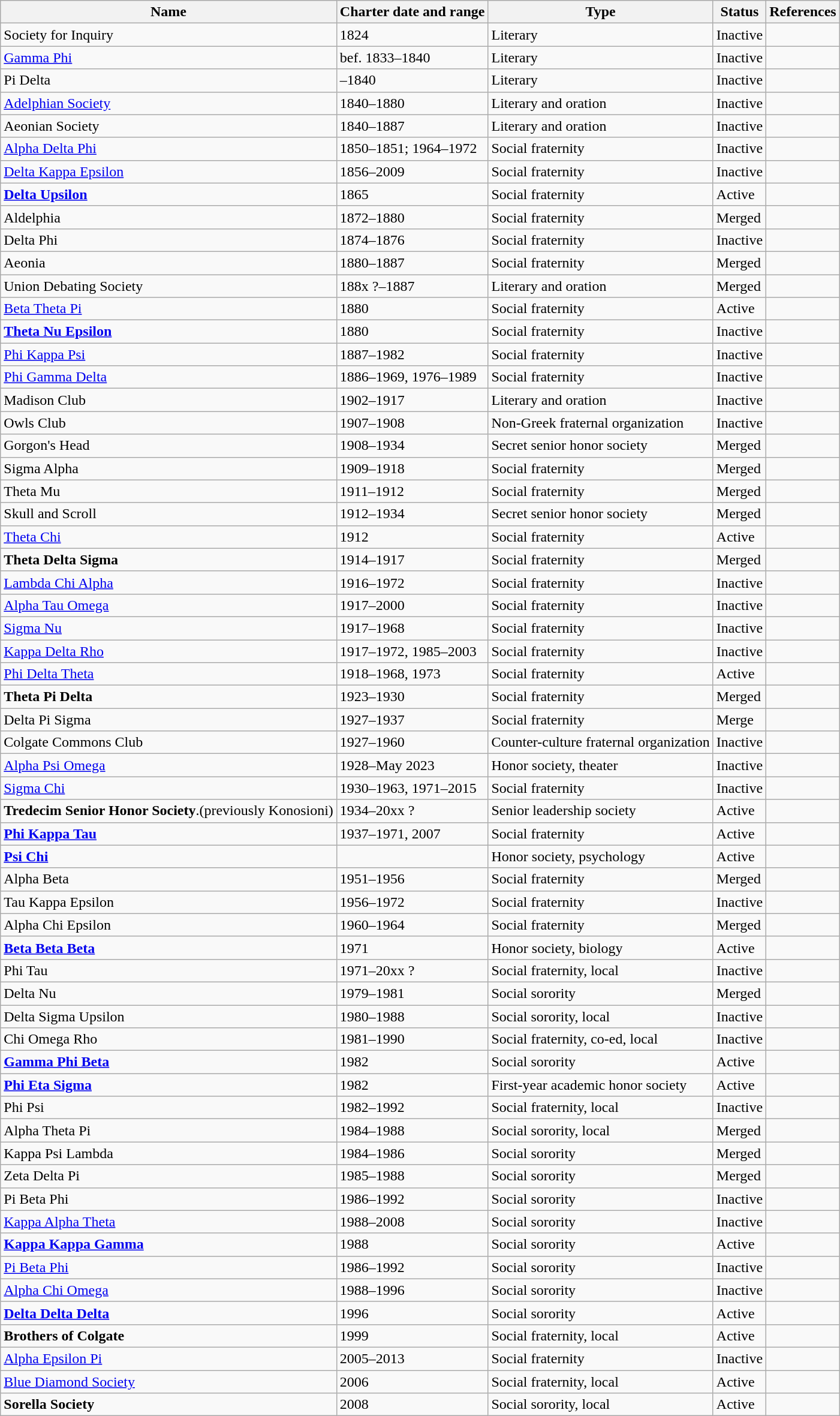<table class="wikitable">
<tr>
<th>Name</th>
<th>Charter date and range</th>
<th>Type</th>
<th>Status</th>
<th>References</th>
</tr>
<tr>
<td>Society for Inquiry</td>
<td>1824</td>
<td>Literary</td>
<td>Inactive</td>
<td></td>
</tr>
<tr>
<td><a href='#'>Gamma Phi</a></td>
<td>bef. 1833–1840</td>
<td>Literary</td>
<td>Inactive</td>
<td></td>
</tr>
<tr>
<td>Pi Delta</td>
<td>–1840</td>
<td>Literary</td>
<td>Inactive</td>
<td></td>
</tr>
<tr>
<td><a href='#'>Adelphian Society</a></td>
<td>1840–1880</td>
<td>Literary and oration</td>
<td>Inactive</td>
<td></td>
</tr>
<tr>
<td>Aeonian Society</td>
<td>1840–1887</td>
<td>Literary and oration</td>
<td>Inactive</td>
<td></td>
</tr>
<tr>
<td><a href='#'>Alpha Delta Phi</a></td>
<td>1850–1851; 1964–1972</td>
<td>Social fraternity</td>
<td>Inactive</td>
<td></td>
</tr>
<tr>
<td><a href='#'>Delta Kappa Epsilon</a></td>
<td>1856–2009</td>
<td>Social fraternity</td>
<td>Inactive</td>
<td></td>
</tr>
<tr>
<td><strong><a href='#'>Delta Upsilon</a></strong></td>
<td>1865</td>
<td>Social fraternity</td>
<td>Active</td>
<td></td>
</tr>
<tr>
<td>Aldelphia</td>
<td>1872–1880</td>
<td>Social fraternity</td>
<td>Merged</td>
<td></td>
</tr>
<tr>
<td>Delta Phi</td>
<td>1874–1876</td>
<td>Social fraternity</td>
<td>Inactive</td>
<td></td>
</tr>
<tr>
<td>Aeonia</td>
<td>1880–1887</td>
<td>Social fraternity</td>
<td>Merged</td>
<td></td>
</tr>
<tr>
<td>Union Debating Society</td>
<td>188x ?–1887</td>
<td>Literary and oration</td>
<td>Merged</td>
<td></td>
</tr>
<tr>
<td><a href='#'>Beta Theta Pi</a></td>
<td>1880</td>
<td>Social fraternity</td>
<td>Active</td>
<td></td>
</tr>
<tr>
<td><strong><a href='#'>Theta Nu Epsilon</a></strong></td>
<td>1880</td>
<td>Social fraternity</td>
<td>Inactive</td>
<td></td>
</tr>
<tr>
<td><a href='#'>Phi Kappa Psi</a></td>
<td>1887–1982</td>
<td>Social fraternity</td>
<td>Inactive</td>
<td></td>
</tr>
<tr>
<td><a href='#'>Phi Gamma Delta</a></td>
<td>1886–1969, 1976–1989</td>
<td>Social fraternity</td>
<td>Inactive</td>
<td></td>
</tr>
<tr>
<td>Madison Club</td>
<td>1902–1917</td>
<td>Literary and oration</td>
<td>Inactive</td>
<td></td>
</tr>
<tr>
<td>Owls Club</td>
<td>1907–1908</td>
<td>Non-Greek fraternal organization</td>
<td>Inactive</td>
<td></td>
</tr>
<tr>
<td>Gorgon's Head</td>
<td>1908–1934</td>
<td>Secret senior honor society</td>
<td>Merged</td>
<td></td>
</tr>
<tr>
<td>Sigma Alpha</td>
<td>1909–1918</td>
<td>Social fraternity</td>
<td>Merged</td>
<td></td>
</tr>
<tr>
<td>Theta Mu</td>
<td>1911–1912</td>
<td>Social fraternity</td>
<td>Merged</td>
<td></td>
</tr>
<tr>
<td>Skull and Scroll</td>
<td>1912–1934</td>
<td>Secret senior honor society</td>
<td>Merged</td>
<td></td>
</tr>
<tr>
<td><a href='#'>Theta Chi</a></td>
<td>1912</td>
<td>Social fraternity</td>
<td>Active</td>
<td></td>
</tr>
<tr>
<td><strong>Theta Delta Sigma</strong></td>
<td>1914–1917</td>
<td>Social fraternity</td>
<td>Merged</td>
<td></td>
</tr>
<tr>
<td><a href='#'>Lambda Chi Alpha</a></td>
<td>1916–1972</td>
<td>Social fraternity</td>
<td>Inactive</td>
<td></td>
</tr>
<tr>
<td><a href='#'>Alpha Tau Omega</a></td>
<td>1917–2000</td>
<td>Social fraternity</td>
<td>Inactive</td>
<td></td>
</tr>
<tr>
<td><a href='#'>Sigma Nu</a></td>
<td>1917–1968</td>
<td>Social fraternity</td>
<td>Inactive</td>
<td></td>
</tr>
<tr>
<td><a href='#'>Kappa Delta Rho</a></td>
<td>1917–1972, 1985–2003</td>
<td>Social fraternity</td>
<td>Inactive</td>
<td></td>
</tr>
<tr>
<td><a href='#'>Phi Delta Theta</a></td>
<td>1918–1968, 1973</td>
<td>Social fraternity</td>
<td>Active</td>
<td></td>
</tr>
<tr>
<td><strong>Theta Pi Delta</strong></td>
<td>1923–1930</td>
<td>Social fraternity</td>
<td>Merged</td>
<td></td>
</tr>
<tr>
<td>Delta Pi Sigma</td>
<td>1927–1937</td>
<td>Social fraternity</td>
<td>Merge</td>
<td></td>
</tr>
<tr>
<td>Colgate Commons Club</td>
<td>1927–1960</td>
<td>Counter-culture fraternal organization</td>
<td>Inactive</td>
<td></td>
</tr>
<tr>
<td><a href='#'>Alpha Psi Omega</a></td>
<td>1928–May 2023</td>
<td>Honor society, theater</td>
<td>Inactive</td>
<td></td>
</tr>
<tr>
<td><a href='#'>Sigma Chi</a></td>
<td>1930–1963, 1971–2015</td>
<td>Social fraternity</td>
<td>Inactive</td>
<td></td>
</tr>
<tr>
<td><strong>Tredecim Senior Honor Society</strong>.(previously Konosioni)</td>
<td>1934–20xx ?</td>
<td>Senior leadership society</td>
<td>Active</td>
<td></td>
</tr>
<tr>
<td><strong><a href='#'>Phi Kappa Tau</a></strong></td>
<td>1937–1971, 2007</td>
<td>Social fraternity</td>
<td>Active</td>
<td></td>
</tr>
<tr>
<td><strong><a href='#'>Psi Chi</a></strong></td>
<td></td>
<td>Honor society, psychology</td>
<td>Active</td>
<td></td>
</tr>
<tr>
<td>Alpha Beta</td>
<td>1951–1956</td>
<td>Social fraternity</td>
<td>Merged</td>
<td></td>
</tr>
<tr>
<td>Tau Kappa Epsilon</td>
<td>1956–1972</td>
<td>Social fraternity</td>
<td>Inactive</td>
<td></td>
</tr>
<tr>
<td>Alpha Chi Epsilon</td>
<td>1960–1964</td>
<td>Social fraternity</td>
<td>Merged</td>
<td></td>
</tr>
<tr>
<td><strong><a href='#'>Beta Beta Beta</a></strong></td>
<td>1971</td>
<td>Honor society, biology</td>
<td>Active</td>
<td></td>
</tr>
<tr>
<td>Phi Tau</td>
<td>1971–20xx ?</td>
<td>Social fraternity, local</td>
<td>Inactive</td>
<td></td>
</tr>
<tr>
<td>Delta Nu</td>
<td>1979–1981</td>
<td>Social sorority</td>
<td>Merged</td>
<td></td>
</tr>
<tr>
<td>Delta Sigma Upsilon</td>
<td>1980–1988</td>
<td>Social sorority, local</td>
<td>Inactive</td>
<td></td>
</tr>
<tr>
<td>Chi Omega Rho</td>
<td>1981–1990</td>
<td>Social fraternity, co-ed, local</td>
<td>Inactive</td>
<td></td>
</tr>
<tr>
<td><strong><a href='#'>Gamma Phi Beta</a></strong></td>
<td>1982</td>
<td>Social sorority</td>
<td>Active</td>
<td></td>
</tr>
<tr>
<td><strong><a href='#'>Phi Eta Sigma</a></strong></td>
<td>1982</td>
<td>First-year academic honor society</td>
<td>Active</td>
<td></td>
</tr>
<tr>
<td>Phi Psi</td>
<td>1982–1992</td>
<td>Social fraternity, local</td>
<td>Inactive</td>
<td></td>
</tr>
<tr>
<td>Alpha Theta Pi</td>
<td>1984–1988</td>
<td>Social sorority, local</td>
<td>Merged</td>
<td></td>
</tr>
<tr>
<td>Kappa Psi Lambda</td>
<td>1984–1986</td>
<td>Social sorority</td>
<td>Merged</td>
<td></td>
</tr>
<tr>
<td>Zeta Delta Pi</td>
<td>1985–1988</td>
<td>Social sorority</td>
<td>Merged</td>
<td></td>
</tr>
<tr>
<td>Pi Beta Phi</td>
<td>1986–1992</td>
<td>Social sorority</td>
<td>Inactive</td>
<td></td>
</tr>
<tr>
<td><a href='#'>Kappa Alpha Theta</a></td>
<td>1988–2008</td>
<td>Social sorority</td>
<td>Inactive</td>
<td></td>
</tr>
<tr>
<td><strong><a href='#'>Kappa Kappa Gamma</a></strong></td>
<td>1988</td>
<td>Social sorority</td>
<td>Active</td>
<td></td>
</tr>
<tr>
<td><a href='#'>Pi Beta Phi</a></td>
<td>1986–1992</td>
<td>Social sorority</td>
<td>Inactive</td>
<td></td>
</tr>
<tr>
<td><a href='#'>Alpha Chi Omega</a></td>
<td>1988–1996</td>
<td>Social sorority</td>
<td>Inactive</td>
<td></td>
</tr>
<tr>
<td><strong><a href='#'>Delta Delta Delta</a></strong></td>
<td>1996</td>
<td>Social sorority</td>
<td>Active</td>
<td></td>
</tr>
<tr>
<td><strong>Brothers of Colgate</strong></td>
<td>1999</td>
<td>Social fraternity, local</td>
<td>Active</td>
<td></td>
</tr>
<tr>
<td><a href='#'>Alpha Epsilon Pi</a></td>
<td>2005–2013</td>
<td>Social fraternity</td>
<td>Inactive</td>
<td></td>
</tr>
<tr>
<td><a href='#'>Blue Diamond Society</a></td>
<td>2006</td>
<td>Social fraternity, local</td>
<td>Active</td>
<td></td>
</tr>
<tr>
<td><strong>Sorella Society</strong></td>
<td>2008</td>
<td>Social sorority, local</td>
<td>Active</td>
<td></td>
</tr>
</table>
